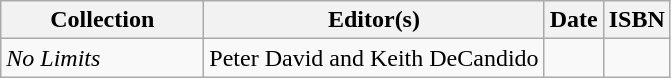<table class="wikitable">
<tr>
<th style="min-width: 8em;">Collection</th>
<th>Editor(s)</th>
<th>Date</th>
<th>ISBN</th>
</tr>
<tr>
<td><em>No Limits</em></td>
<td>Peter David and Keith DeCandido</td>
<td></td>
<td></td>
</tr>
</table>
